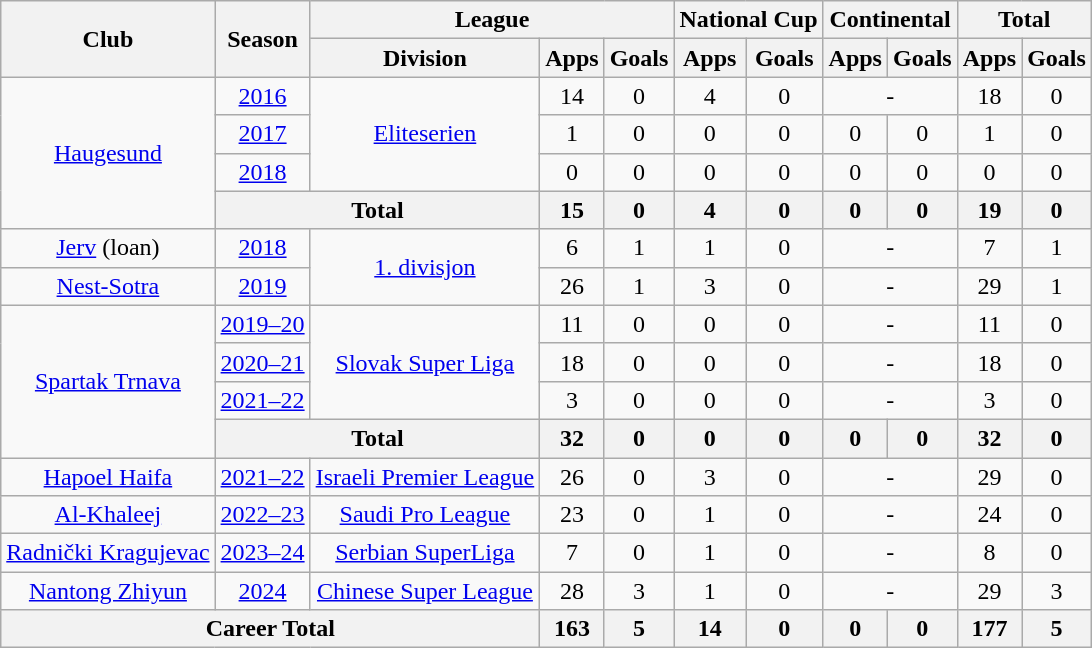<table class="wikitable" style="text-align: center;">
<tr>
<th rowspan="2">Club</th>
<th rowspan="2">Season</th>
<th colspan="3">League</th>
<th colspan="2">National Cup</th>
<th colspan="2">Continental</th>
<th colspan="2">Total</th>
</tr>
<tr>
<th>Division</th>
<th>Apps</th>
<th>Goals</th>
<th>Apps</th>
<th>Goals</th>
<th>Apps</th>
<th>Goals</th>
<th>Apps</th>
<th>Goals</th>
</tr>
<tr>
<td rowspan="4" valign="center"><a href='#'>Haugesund</a></td>
<td><a href='#'>2016</a></td>
<td rowspan="3" valign="center"><a href='#'>Eliteserien</a></td>
<td>14</td>
<td>0</td>
<td>4</td>
<td>0</td>
<td colspan="2">-</td>
<td>18</td>
<td>0</td>
</tr>
<tr>
<td><a href='#'>2017</a></td>
<td>1</td>
<td>0</td>
<td>0</td>
<td>0</td>
<td>0</td>
<td>0</td>
<td>1</td>
<td>0</td>
</tr>
<tr>
<td><a href='#'>2018</a></td>
<td>0</td>
<td>0</td>
<td>0</td>
<td>0</td>
<td>0</td>
<td>0</td>
<td>0</td>
<td>0</td>
</tr>
<tr>
<th colspan="2">Total</th>
<th>15</th>
<th>0</th>
<th>4</th>
<th>0</th>
<th>0</th>
<th>0</th>
<th>19</th>
<th>0</th>
</tr>
<tr>
<td rowspan="1" valign="center"><a href='#'>Jerv</a> (loan)</td>
<td><a href='#'>2018</a></td>
<td rowspan="2" valign="center"><a href='#'>1. divisjon</a></td>
<td>6</td>
<td>1</td>
<td>1</td>
<td>0</td>
<td colspan="2">-</td>
<td>7</td>
<td>1</td>
</tr>
<tr>
<td rowspan="1" valign="center"><a href='#'>Nest-Sotra</a></td>
<td><a href='#'>2019</a></td>
<td>26</td>
<td>1</td>
<td>3</td>
<td>0</td>
<td colspan="2">-</td>
<td>29</td>
<td>1</td>
</tr>
<tr>
<td rowspan="4" valign="center"><a href='#'>Spartak Trnava</a></td>
<td><a href='#'>2019–20</a></td>
<td rowspan="3" valign="center"><a href='#'>Slovak Super Liga</a></td>
<td>11</td>
<td>0</td>
<td>0</td>
<td>0</td>
<td colspan="2">-</td>
<td>11</td>
<td>0</td>
</tr>
<tr>
<td><a href='#'>2020–21</a></td>
<td>18</td>
<td>0</td>
<td>0</td>
<td>0</td>
<td colspan="2">-</td>
<td>18</td>
<td>0</td>
</tr>
<tr>
<td><a href='#'>2021–22</a></td>
<td>3</td>
<td>0</td>
<td>0</td>
<td>0</td>
<td colspan="2">-</td>
<td>3</td>
<td>0</td>
</tr>
<tr>
<th colspan="2">Total</th>
<th>32</th>
<th>0</th>
<th>0</th>
<th>0</th>
<th>0</th>
<th>0</th>
<th>32</th>
<th>0</th>
</tr>
<tr>
<td rowspan="1" valign="center"><a href='#'>Hapoel Haifa</a></td>
<td><a href='#'>2021–22</a></td>
<td rowspan="1" valign="center"><a href='#'>Israeli Premier League</a></td>
<td>26</td>
<td>0</td>
<td>3</td>
<td>0</td>
<td colspan="2">-</td>
<td>29</td>
<td>0</td>
</tr>
<tr>
<td rowspan="1" valign="center"><a href='#'>Al-Khaleej</a></td>
<td><a href='#'>2022–23</a></td>
<td rowspan="1" valign="center"><a href='#'>Saudi Pro League</a></td>
<td>23</td>
<td>0</td>
<td>1</td>
<td>0</td>
<td colspan="2">-</td>
<td>24</td>
<td>0</td>
</tr>
<tr>
<td rowspan="1" valign="center"><a href='#'>Radnički Kragujevac</a></td>
<td><a href='#'>2023–24</a></td>
<td rowspan="1" valign="center"><a href='#'>Serbian SuperLiga</a></td>
<td>7</td>
<td>0</td>
<td>1</td>
<td>0</td>
<td colspan="2">-</td>
<td>8</td>
<td>0</td>
</tr>
<tr>
<td rowspan="1" valign="center"><a href='#'>Nantong Zhiyun</a></td>
<td><a href='#'>2024</a></td>
<td rowspan="1" valign="center"><a href='#'>Chinese Super League</a></td>
<td>28</td>
<td>3</td>
<td>1</td>
<td>0</td>
<td colspan="2">-</td>
<td>29</td>
<td>3</td>
</tr>
<tr>
<th colspan="3">Career Total</th>
<th>163</th>
<th>5</th>
<th>14</th>
<th>0</th>
<th>0</th>
<th>0</th>
<th>177</th>
<th>5</th>
</tr>
</table>
